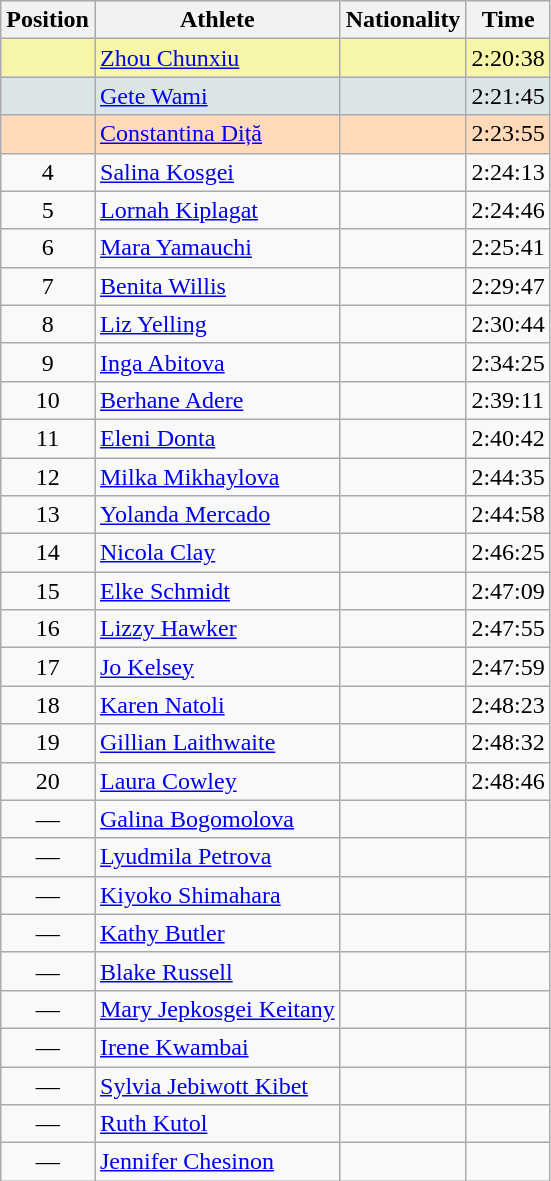<table class="wikitable sortable">
<tr>
<th>Position</th>
<th>Athlete</th>
<th>Nationality</th>
<th>Time</th>
</tr>
<tr bgcolor=#F7F6A8>
<td align=center></td>
<td><a href='#'>Zhou Chunxiu</a></td>
<td></td>
<td>2:20:38</td>
</tr>
<tr bgcolor=#DCE5E5>
<td align=center></td>
<td><a href='#'>Gete Wami</a></td>
<td></td>
<td>2:21:45</td>
</tr>
<tr bgcolor=#FFDAB9>
<td align=center></td>
<td><a href='#'>Constantina Diță</a></td>
<td></td>
<td>2:23:55</td>
</tr>
<tr>
<td align=center>4</td>
<td><a href='#'>Salina Kosgei</a></td>
<td></td>
<td>2:24:13</td>
</tr>
<tr>
<td align=center>5</td>
<td><a href='#'>Lornah Kiplagat</a></td>
<td></td>
<td>2:24:46</td>
</tr>
<tr>
<td align=center>6</td>
<td><a href='#'>Mara Yamauchi</a></td>
<td></td>
<td>2:25:41</td>
</tr>
<tr>
<td align=center>7</td>
<td><a href='#'>Benita Willis</a></td>
<td></td>
<td>2:29:47</td>
</tr>
<tr>
<td align=center>8</td>
<td><a href='#'>Liz Yelling</a></td>
<td></td>
<td>2:30:44</td>
</tr>
<tr>
<td align=center>9</td>
<td><a href='#'>Inga Abitova</a></td>
<td></td>
<td>2:34:25</td>
</tr>
<tr>
<td align=center>10</td>
<td><a href='#'>Berhane Adere</a></td>
<td></td>
<td>2:39:11</td>
</tr>
<tr>
<td align=center>11</td>
<td><a href='#'>Eleni Donta</a></td>
<td></td>
<td>2:40:42</td>
</tr>
<tr>
<td align=center>12</td>
<td><a href='#'>Milka Mikhaylova</a></td>
<td></td>
<td>2:44:35</td>
</tr>
<tr>
<td align=center>13</td>
<td><a href='#'>Yolanda Mercado</a></td>
<td></td>
<td>2:44:58</td>
</tr>
<tr>
<td align=center>14</td>
<td><a href='#'>Nicola Clay</a></td>
<td></td>
<td>2:46:25</td>
</tr>
<tr>
<td align=center>15</td>
<td><a href='#'>Elke Schmidt</a></td>
<td></td>
<td>2:47:09</td>
</tr>
<tr>
<td align=center>16</td>
<td><a href='#'>Lizzy Hawker</a></td>
<td></td>
<td>2:47:55</td>
</tr>
<tr>
<td align=center>17</td>
<td><a href='#'>Jo Kelsey</a></td>
<td></td>
<td>2:47:59</td>
</tr>
<tr>
<td align=center>18</td>
<td><a href='#'>Karen Natoli</a></td>
<td></td>
<td>2:48:23</td>
</tr>
<tr>
<td align=center>19</td>
<td><a href='#'>Gillian Laithwaite</a></td>
<td></td>
<td>2:48:32</td>
</tr>
<tr>
<td align=center>20</td>
<td><a href='#'>Laura Cowley</a></td>
<td></td>
<td>2:48:46</td>
</tr>
<tr>
<td align=center>—</td>
<td><a href='#'>Galina Bogomolova</a></td>
<td></td>
<td></td>
</tr>
<tr>
<td align=center>—</td>
<td><a href='#'>Lyudmila Petrova</a></td>
<td></td>
<td></td>
</tr>
<tr>
<td align=center>—</td>
<td><a href='#'>Kiyoko Shimahara</a></td>
<td></td>
<td></td>
</tr>
<tr>
<td align=center>—</td>
<td><a href='#'>Kathy Butler</a></td>
<td></td>
<td></td>
</tr>
<tr>
<td align=center>—</td>
<td><a href='#'>Blake Russell</a></td>
<td></td>
<td></td>
</tr>
<tr>
<td align=center>—</td>
<td><a href='#'>Mary Jepkosgei Keitany</a></td>
<td></td>
<td></td>
</tr>
<tr>
<td align=center>—</td>
<td><a href='#'>Irene Kwambai</a></td>
<td></td>
<td></td>
</tr>
<tr>
<td align=center>—</td>
<td><a href='#'>Sylvia Jebiwott Kibet</a></td>
<td></td>
<td></td>
</tr>
<tr>
<td align=center>—</td>
<td><a href='#'>Ruth Kutol</a></td>
<td></td>
<td></td>
</tr>
<tr>
<td align=center>—</td>
<td><a href='#'>Jennifer Chesinon</a></td>
<td></td>
<td></td>
</tr>
</table>
